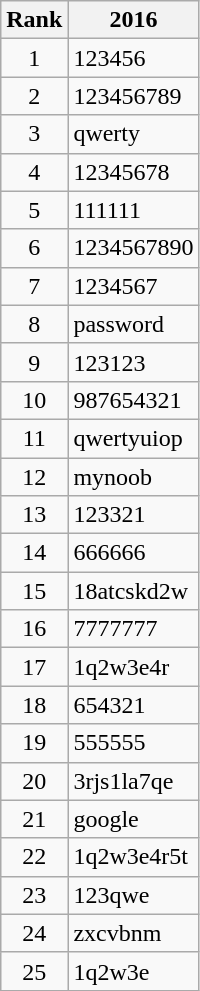<table class="wikitable">
<tr>
<th>Rank</th>
<th>2016</th>
</tr>
<tr>
<td align=center>1</td>
<td align=left>123456</td>
</tr>
<tr>
<td align=center>2</td>
<td align=left>123456789</td>
</tr>
<tr>
<td align=center>3</td>
<td align=left>qwerty</td>
</tr>
<tr>
<td align=center>4</td>
<td align=left>12345678</td>
</tr>
<tr>
<td align=center>5</td>
<td align=left>111111</td>
</tr>
<tr>
<td align=center>6</td>
<td align=left>1234567890</td>
</tr>
<tr>
<td align=center>7</td>
<td align=left>1234567</td>
</tr>
<tr>
<td align=center>8</td>
<td align=left>password</td>
</tr>
<tr>
<td align=center>9</td>
<td align=left>123123</td>
</tr>
<tr>
<td align=center>10</td>
<td align=left>987654321</td>
</tr>
<tr>
<td align=center>11</td>
<td align=left>qwertyuiop</td>
</tr>
<tr>
<td align=center>12</td>
<td align=left>mynoob</td>
</tr>
<tr>
<td align=center>13</td>
<td align=left>123321</td>
</tr>
<tr>
<td align=center>14</td>
<td align=left>666666</td>
</tr>
<tr>
<td align=center>15</td>
<td align=left>18atcskd2w</td>
</tr>
<tr>
<td align=center>16</td>
<td align=left>7777777</td>
</tr>
<tr>
<td align=center>17</td>
<td align=left>1q2w3e4r</td>
</tr>
<tr>
<td align=center>18</td>
<td align=left>654321</td>
</tr>
<tr>
<td align=center>19</td>
<td align=left>555555</td>
</tr>
<tr>
<td align=center>20</td>
<td align=left>3rjs1la7qe</td>
</tr>
<tr>
<td align=center>21</td>
<td align=left>google</td>
</tr>
<tr>
<td align=center>22</td>
<td align=left>1q2w3e4r5t</td>
</tr>
<tr>
<td align=center>23</td>
<td align=left>123qwe</td>
</tr>
<tr>
<td align=center>24</td>
<td align=left>zxcvbnm</td>
</tr>
<tr>
<td align=center>25</td>
<td align=left>1q2w3e</td>
</tr>
</table>
